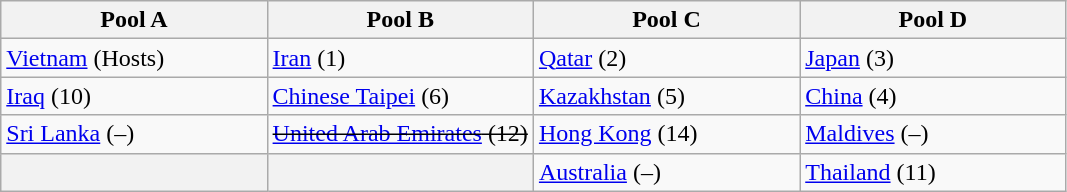<table class="wikitable">
<tr>
<th width=25%>Pool A</th>
<th width=25%>Pool B</th>
<th width=25%>Pool C</th>
<th width=25%>Pool D</th>
</tr>
<tr>
<td> <a href='#'>Vietnam</a> (Hosts)</td>
<td> <a href='#'>Iran</a> (1)</td>
<td> <a href='#'>Qatar</a> (2)</td>
<td> <a href='#'>Japan</a> (3)</td>
</tr>
<tr>
<td> <a href='#'>Iraq</a> (10)</td>
<td> <a href='#'>Chinese Taipei</a> (6)</td>
<td> <a href='#'>Kazakhstan</a> (5)</td>
<td> <a href='#'>China</a> (4)</td>
</tr>
<tr>
<td> <a href='#'>Sri Lanka</a> (–)</td>
<td> <s><a href='#'>United Arab Emirates</a> (12)</s></td>
<td> <a href='#'>Hong Kong</a> (14)</td>
<td> <a href='#'>Maldives</a> (–)</td>
</tr>
<tr>
<th></th>
<th></th>
<td> <a href='#'>Australia</a> (–)</td>
<td> <a href='#'>Thailand</a> (11)</td>
</tr>
</table>
